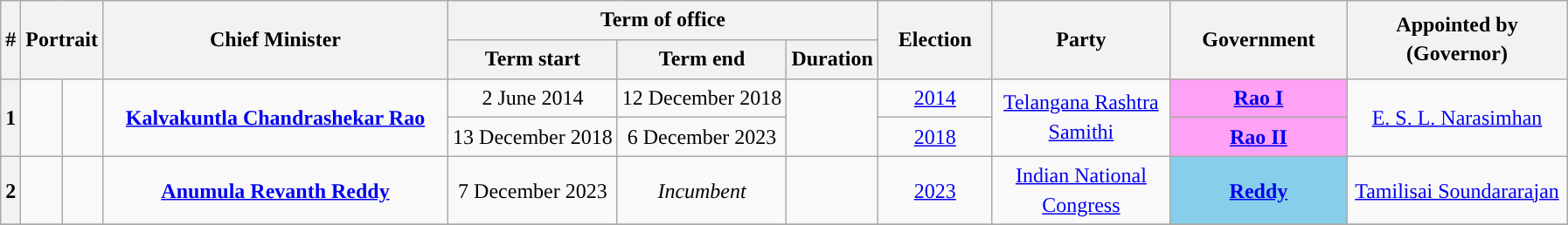<table class="wikitable" style="line-height:1.4em; text-align:center">
<tr>
<th rowspan=2>#</th>
<th rowspan=2 colspan="2">Portrait</th>
<th rowspan=2 style="width:16em">Chief Minister<br></th>
<th colspan="3">Term of office</th>
<th rowspan=2 style="width:5em">Election<br></th>
<th rowspan=2 style="width:8em">Party</th>
<th rowspan=2 style="width:8em">Government</th>
<th rowspan=2 style="width:10em">Appointed by<br>(Governor)</th>
</tr>
<tr>
<th>Term start</th>
<th>Term end</th>
<th>Duration</th>
</tr>
<tr>
<th rowspan=2>1</th>
<td rowspan=2></td>
<td rowspan=2></td>
<td rowspan=2><strong><a href='#'>Kalvakuntla Chandrashekar Rao</a></strong><br></td>
<td>2 June 2014</td>
<td>12 December 2018</td>
<td rowspan=2><strong></strong></td>
<td><a href='#'>2014</a><br></td>
<td rowspan="2"><a href='#'>Telangana Rashtra Samithi</a></td>
<td bgcolor="#FFA1F4"><strong><a href='#'>Rao I</a></strong></td>
<td rowspan=2><a href='#'>E. S. L. Narasimhan</a></td>
</tr>
<tr>
<td>13 December 2018</td>
<td>6 December 2023</td>
<td><a href='#'>2018</a><br></td>
<td bgcolor="#FFA1F4"><strong><a href='#'>Rao II</a></strong></td>
</tr>
<tr>
<th>2</th>
<td></td>
<td></td>
<td><strong><a href='#'>Anumula Revanth Reddy</a></strong><br></td>
<td>7 December 2023</td>
<td><em>Incumbent</em></td>
<td><strong></strong></td>
<td><a href='#'>2023</a><br></td>
<td><a href='#'>Indian National Congress</a></td>
<td bgcolor="#87CEEB"><strong><a href='#'>Reddy</a></strong></td>
<td><a href='#'>Tamilisai Soundararajan</a></td>
</tr>
<tr>
</tr>
</table>
